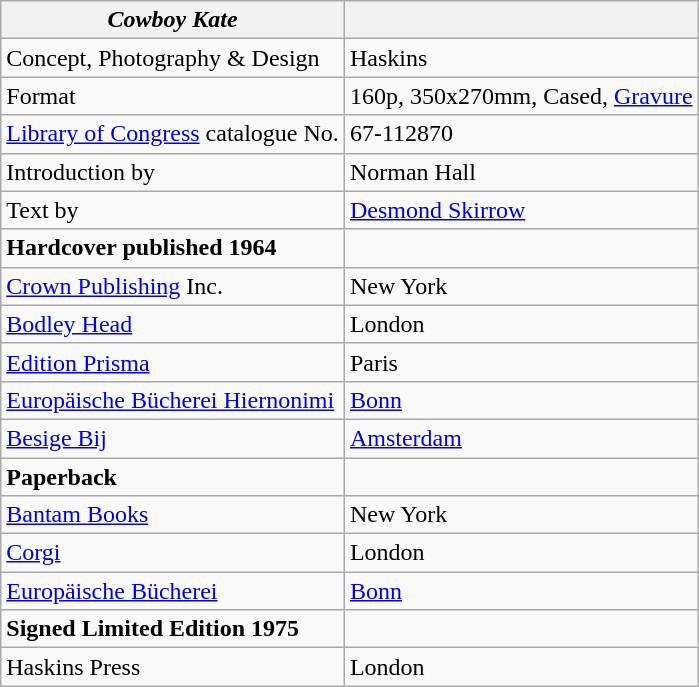<table class="wikitable">
<tr>
<th><em>Cowboy Kate</em></th>
<th></th>
</tr>
<tr>
<td>Concept, Photography & Design</td>
<td>Haskins</td>
</tr>
<tr>
<td>Format</td>
<td>160p, 350x270mm, Cased, <a href='#'>Gravure</a></td>
</tr>
<tr>
<td><a href='#'>Library of Congress</a> catalogue No.</td>
<td>67-112870</td>
</tr>
<tr>
<td>Introduction by</td>
<td>Norman Hall</td>
</tr>
<tr>
<td>Text by</td>
<td><a href='#'>Desmond Skirrow</a></td>
</tr>
<tr>
<td><strong>Hardcover published 1964</strong></td>
</tr>
<tr>
<td><a href='#'>Crown Publishing</a> Inc.</td>
<td>New York</td>
</tr>
<tr>
<td><a href='#'>Bodley Head</a></td>
<td>London</td>
</tr>
<tr>
<td><a href='#'>Edition Prisma</a></td>
<td>Paris</td>
</tr>
<tr>
<td><a href='#'>Europäische Bücherei Hiernonimi</a></td>
<td><a href='#'>Bonn</a></td>
</tr>
<tr>
<td><a href='#'>Besige Bij</a></td>
<td><a href='#'>Amsterdam</a></td>
</tr>
<tr>
<td><strong>Paperback</strong></td>
</tr>
<tr>
<td><a href='#'>Bantam Books</a></td>
<td>New York</td>
</tr>
<tr>
<td><a href='#'>Corgi</a></td>
<td>London</td>
</tr>
<tr>
<td><a href='#'>Europäische Bücherei</a></td>
<td><a href='#'>Bonn</a></td>
</tr>
<tr>
<td><strong>Signed Limited Edition 1975</strong></td>
</tr>
<tr>
<td>Haskins Press</td>
<td>London</td>
</tr>
</table>
